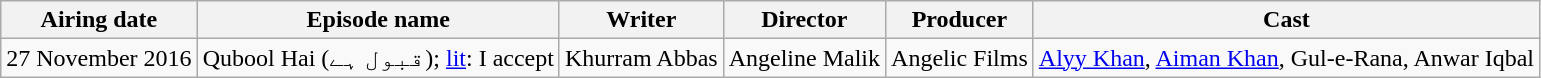<table class="wikitable plainrowheaders">
<tr>
<th>Airing date</th>
<th>Episode name</th>
<th>Writer</th>
<th>Director</th>
<th>Producer</th>
<th>Cast</th>
</tr>
<tr>
<td>27 November 2016</td>
<td>Qubool Hai (قبول ہے); <a href='#'>lit</a>: I accept</td>
<td>Khurram Abbas</td>
<td>Angeline Malik</td>
<td>Angelic Films</td>
<td><a href='#'>Alyy Khan</a>, <a href='#'>Aiman Khan</a>, Gul-e-Rana, Anwar Iqbal</td>
</tr>
</table>
